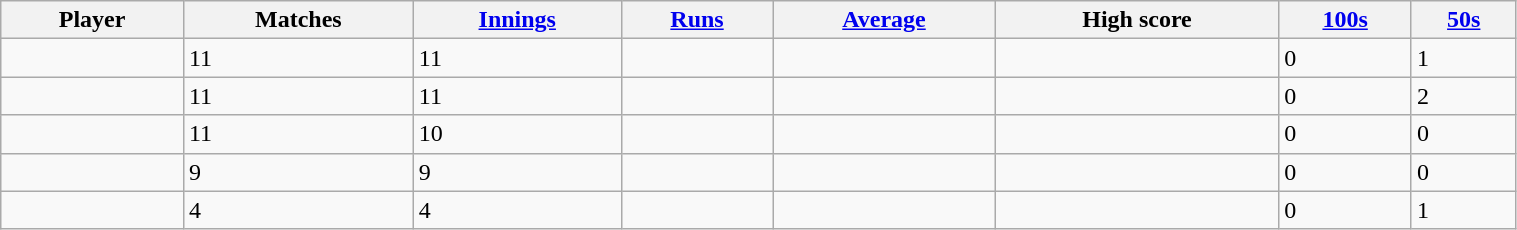<table class="wikitable sortable" style="width:80%;">
<tr>
<th>Player</th>
<th>Matches</th>
<th><a href='#'>Innings</a></th>
<th><a href='#'>Runs</a></th>
<th><a href='#'>Average</a></th>
<th>High score</th>
<th><a href='#'>100s</a></th>
<th><a href='#'>50s</a></th>
</tr>
<tr>
<td></td>
<td>11</td>
<td>11</td>
<td></td>
<td></td>
<td></td>
<td>0</td>
<td>1</td>
</tr>
<tr>
<td></td>
<td>11</td>
<td>11</td>
<td></td>
<td></td>
<td></td>
<td>0</td>
<td>2</td>
</tr>
<tr>
<td></td>
<td>11</td>
<td>10</td>
<td></td>
<td></td>
<td></td>
<td>0</td>
<td>0</td>
</tr>
<tr>
<td></td>
<td>9</td>
<td>9</td>
<td></td>
<td></td>
<td></td>
<td>0</td>
<td>0</td>
</tr>
<tr>
<td></td>
<td>4</td>
<td>4</td>
<td></td>
<td></td>
<td></td>
<td>0</td>
<td>1</td>
</tr>
</table>
